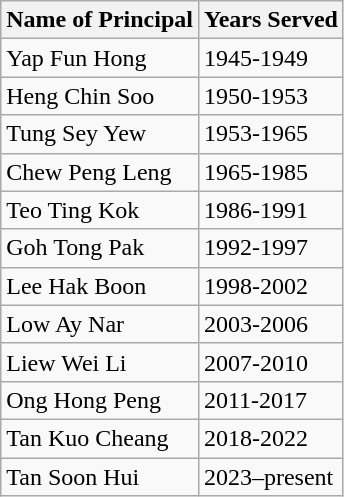<table class="wikitable">
<tr>
<th>Name of Principal</th>
<th>Years Served</th>
</tr>
<tr>
<td>Yap Fun Hong</td>
<td>1945-1949</td>
</tr>
<tr>
<td>Heng Chin Soo</td>
<td>1950-1953</td>
</tr>
<tr>
<td>Tung Sey Yew</td>
<td>1953-1965</td>
</tr>
<tr>
<td>Chew Peng Leng</td>
<td>1965-1985</td>
</tr>
<tr>
<td>Teo Ting Kok</td>
<td>1986-1991</td>
</tr>
<tr>
<td>Goh Tong Pak</td>
<td>1992-1997</td>
</tr>
<tr>
<td>Lee Hak Boon</td>
<td>1998-2002</td>
</tr>
<tr>
<td>Low Ay Nar</td>
<td>2003-2006</td>
</tr>
<tr>
<td>Liew Wei Li</td>
<td>2007-2010</td>
</tr>
<tr>
<td>Ong Hong Peng</td>
<td>2011-2017</td>
</tr>
<tr>
<td>Tan Kuo Cheang</td>
<td>2018-2022</td>
</tr>
<tr>
<td>Tan Soon Hui</td>
<td>2023–present</td>
</tr>
</table>
